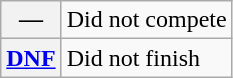<table class="wikitable">
<tr>
<th scope="row">—</th>
<td>Did not compete</td>
</tr>
<tr>
<th scope="row"><a href='#'>DNF</a></th>
<td>Did not finish</td>
</tr>
</table>
